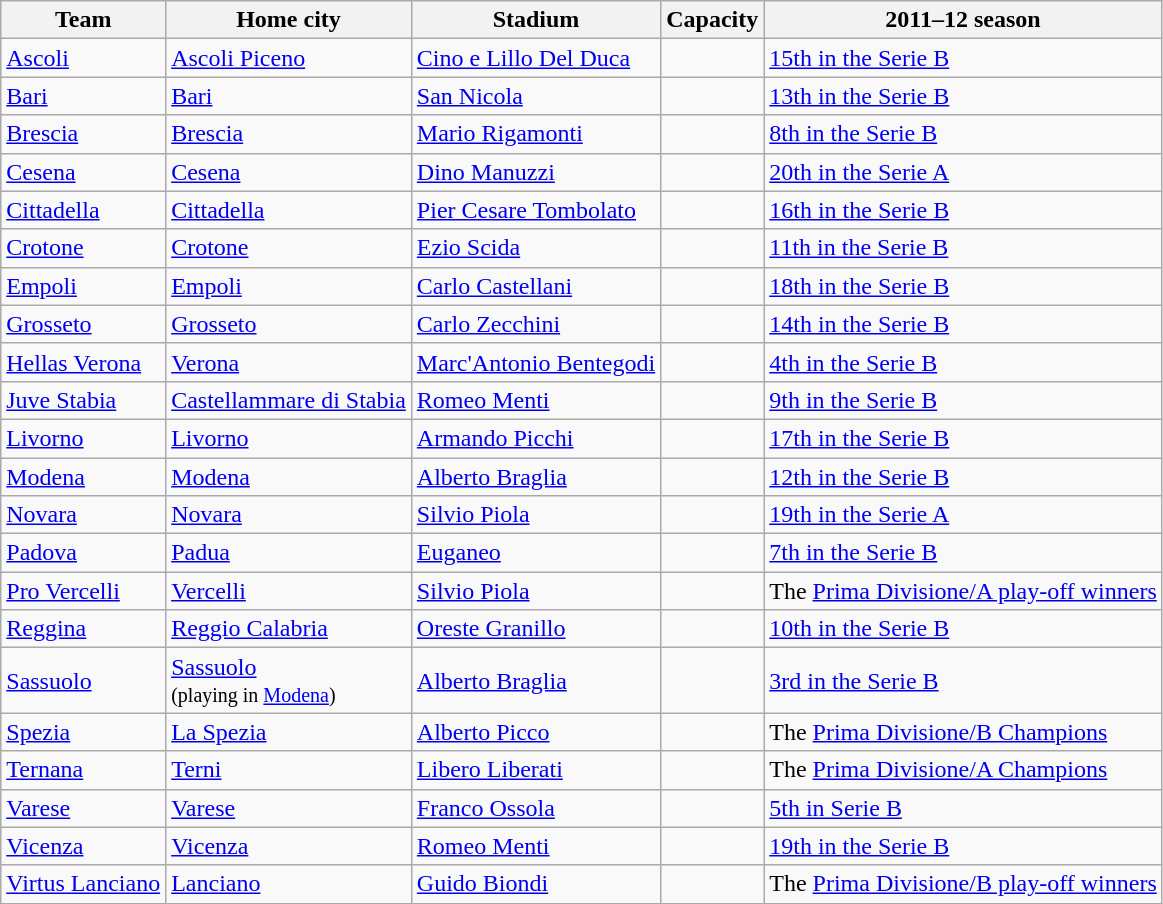<table class="wikitable sortable">
<tr>
<th>Team</th>
<th>Home city</th>
<th>Stadium</th>
<th>Capacity</th>
<th>2011–12 season</th>
</tr>
<tr>
<td><a href='#'>Ascoli</a></td>
<td><a href='#'>Ascoli Piceno</a></td>
<td><a href='#'>Cino e Lillo Del Duca</a></td>
<td></td>
<td><a href='#'>15th in the Serie B</a></td>
</tr>
<tr>
<td><a href='#'>Bari</a></td>
<td><a href='#'>Bari</a></td>
<td><a href='#'>San Nicola</a></td>
<td></td>
<td><a href='#'>13th in the Serie B</a></td>
</tr>
<tr>
<td><a href='#'>Brescia</a></td>
<td><a href='#'>Brescia</a></td>
<td><a href='#'>Mario Rigamonti</a></td>
<td></td>
<td><a href='#'>8th in the Serie B</a></td>
</tr>
<tr>
<td><a href='#'>Cesena</a></td>
<td><a href='#'>Cesena</a></td>
<td><a href='#'>Dino Manuzzi</a></td>
<td></td>
<td><a href='#'>20th in the Serie A</a></td>
</tr>
<tr>
<td><a href='#'>Cittadella</a></td>
<td><a href='#'>Cittadella</a></td>
<td><a href='#'>Pier Cesare Tombolato</a></td>
<td></td>
<td><a href='#'>16th in the Serie B</a></td>
</tr>
<tr>
<td><a href='#'>Crotone</a></td>
<td><a href='#'>Crotone</a></td>
<td><a href='#'>Ezio Scida</a></td>
<td></td>
<td><a href='#'>11th in the Serie B</a></td>
</tr>
<tr>
<td><a href='#'>Empoli</a></td>
<td><a href='#'>Empoli</a></td>
<td><a href='#'>Carlo Castellani</a></td>
<td></td>
<td><a href='#'>18th in the Serie B</a></td>
</tr>
<tr>
<td><a href='#'>Grosseto</a></td>
<td><a href='#'>Grosseto</a></td>
<td><a href='#'>Carlo Zecchini</a></td>
<td></td>
<td><a href='#'>14th in the Serie B</a></td>
</tr>
<tr>
<td><a href='#'>Hellas Verona</a></td>
<td><a href='#'>Verona</a></td>
<td><a href='#'>Marc'Antonio Bentegodi</a></td>
<td></td>
<td><a href='#'>4th in the Serie B</a></td>
</tr>
<tr>
<td><a href='#'>Juve Stabia</a></td>
<td><a href='#'>Castellammare di Stabia</a></td>
<td><a href='#'>Romeo Menti</a></td>
<td></td>
<td><a href='#'>9th in the Serie B</a></td>
</tr>
<tr>
<td><a href='#'>Livorno</a></td>
<td><a href='#'>Livorno</a></td>
<td><a href='#'>Armando Picchi</a></td>
<td></td>
<td><a href='#'>17th in the Serie B</a></td>
</tr>
<tr>
<td><a href='#'>Modena</a></td>
<td><a href='#'>Modena</a></td>
<td><a href='#'>Alberto Braglia</a></td>
<td></td>
<td><a href='#'>12th in the Serie B</a></td>
</tr>
<tr>
<td><a href='#'>Novara</a></td>
<td><a href='#'>Novara</a></td>
<td><a href='#'>Silvio Piola</a></td>
<td></td>
<td><a href='#'>19th in the Serie A</a></td>
</tr>
<tr>
<td><a href='#'>Padova</a></td>
<td><a href='#'>Padua</a></td>
<td><a href='#'>Euganeo</a></td>
<td></td>
<td><a href='#'>7th in the Serie B</a></td>
</tr>
<tr>
<td><a href='#'>Pro Vercelli</a></td>
<td><a href='#'>Vercelli</a></td>
<td><a href='#'>Silvio Piola</a></td>
<td></td>
<td>The <a href='#'>Prima Divisione/A play-off winners</a></td>
</tr>
<tr>
<td><a href='#'>Reggina</a></td>
<td><a href='#'>Reggio Calabria</a></td>
<td><a href='#'>Oreste Granillo</a></td>
<td></td>
<td><a href='#'>10th in the Serie B</a></td>
</tr>
<tr>
<td><a href='#'>Sassuolo</a></td>
<td><a href='#'>Sassuolo</a><br><small>(playing in <a href='#'>Modena</a>)</small></td>
<td><a href='#'>Alberto Braglia</a></td>
<td></td>
<td><a href='#'>3rd in the Serie B</a></td>
</tr>
<tr>
<td><a href='#'>Spezia</a></td>
<td><a href='#'>La Spezia</a></td>
<td><a href='#'>Alberto Picco</a></td>
<td></td>
<td>The <a href='#'>Prima Divisione/B Champions</a></td>
</tr>
<tr>
<td><a href='#'>Ternana</a></td>
<td><a href='#'>Terni</a></td>
<td><a href='#'>Libero Liberati</a></td>
<td></td>
<td>The <a href='#'>Prima Divisione/A Champions</a></td>
</tr>
<tr>
<td><a href='#'>Varese</a></td>
<td><a href='#'>Varese</a></td>
<td><a href='#'>Franco Ossola</a></td>
<td></td>
<td><a href='#'>5th in Serie B</a></td>
</tr>
<tr>
<td><a href='#'>Vicenza</a></td>
<td><a href='#'>Vicenza</a></td>
<td><a href='#'>Romeo Menti</a></td>
<td></td>
<td><a href='#'>19th in the Serie B</a></td>
</tr>
<tr>
<td><a href='#'>Virtus Lanciano</a></td>
<td><a href='#'>Lanciano</a></td>
<td><a href='#'>Guido Biondi</a></td>
<td></td>
<td>The <a href='#'>Prima Divisione/B play-off winners</a></td>
</tr>
</table>
